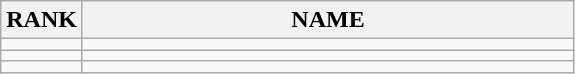<table class="wikitable">
<tr>
<th>RANK</th>
<th style="width: 20em">NAME</th>
</tr>
<tr>
<td align="center"></td>
<td></td>
</tr>
<tr>
<td align="center"></td>
<td></td>
</tr>
<tr>
<td align="center"></td>
<td></td>
</tr>
</table>
